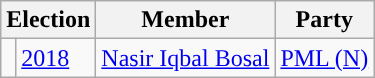<table class="wikitable">
<tr>
<th colspan="2">Election</th>
<th>Member</th>
<th>Party</th>
</tr>
<tr>
<td style="background-color: "></td>
<td><a href='#'>2018</a></td>
<td><a href='#'>Nasir Iqbal Bosal</a></td>
<td><a href='#'>PML (N)</a></td>
</tr>
</table>
